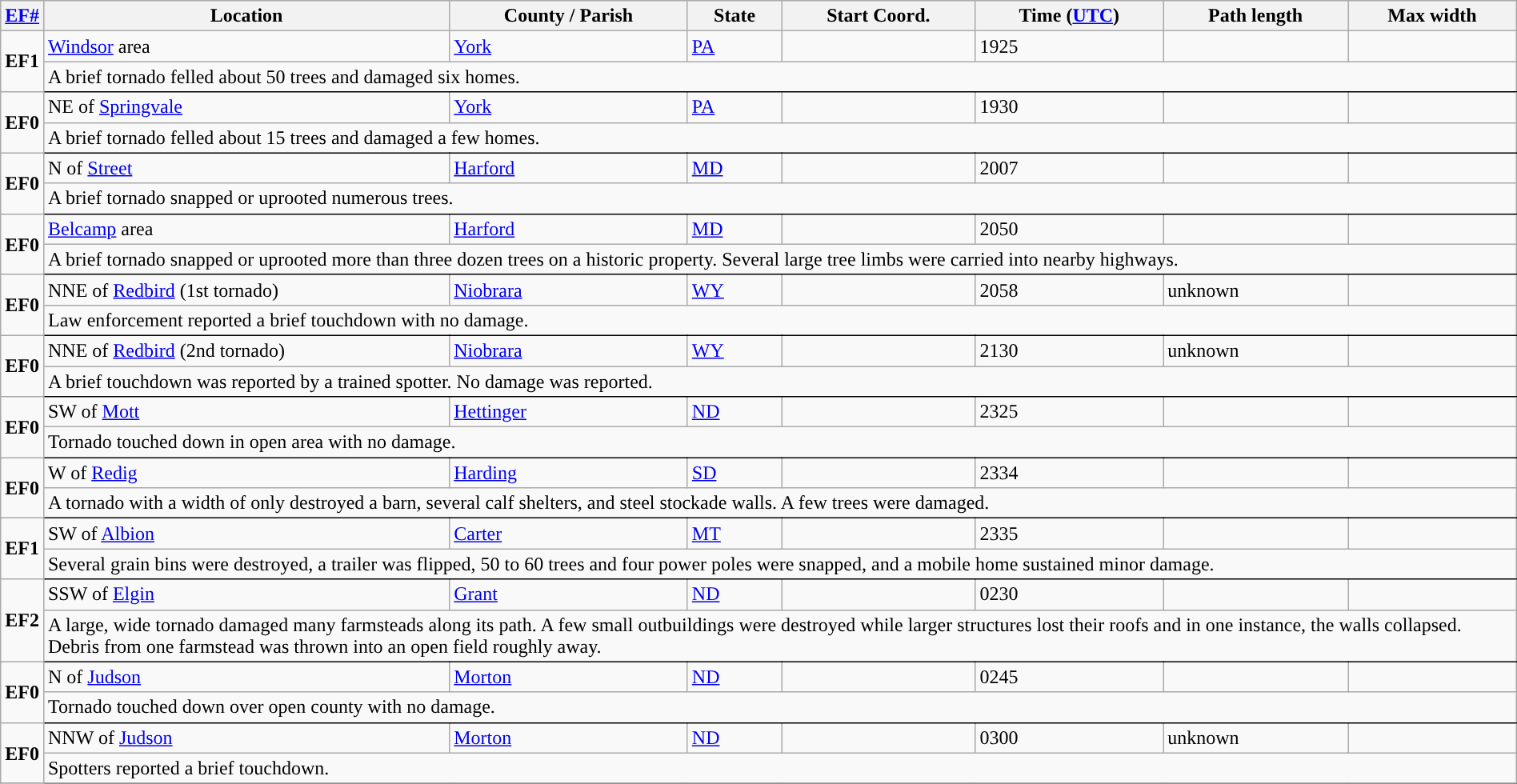<table class="wikitable sortable" style="width:100%;">
<tr>
<th scope="col" width="2%" align="center"><a href='#'>EF#</a></th>
<th scope="col" align="center" class="unsortable">Location</th>
<th scope="col" align="center" class="unsortable">County / Parish</th>
<th scope="col" align="center">State</th>
<th scope="col" align="center" data-sort-type="number">Start Coord.</th>
<th scope="col" align="center" data-sort-type="number">Time (<a href='#'>UTC</a>)</th>
<th scope="col" align="center" data-sort-type="number">Path length</th>
<th scope="col" align="center" data-sort-type="number">Max width</th>
</tr>
<tr>
<td rowspan="2" align="center"><strong>EF1</strong></td>
<td><a href='#'>Windsor</a> area</td>
<td><a href='#'>York</a></td>
<td><a href='#'>PA</a></td>
<td></td>
<td>1925</td>
<td></td>
<td></td>
</tr>
<tr class="expand-child">
<td colspan="8" style=" border-bottom: 1px solid black;">A brief tornado felled about 50 trees and damaged six homes.</td>
</tr>
<tr>
<td rowspan="2" align="center"><strong>EF0</strong></td>
<td>NE of <a href='#'>Springvale</a></td>
<td><a href='#'>York</a></td>
<td><a href='#'>PA</a></td>
<td></td>
<td>1930</td>
<td></td>
<td></td>
</tr>
<tr class="expand-child">
<td colspan="8" style=" border-bottom: 1px solid black;">A brief tornado felled about 15 trees and damaged a few homes.</td>
</tr>
<tr>
<td rowspan="2" align="center"><strong>EF0</strong></td>
<td>N of <a href='#'>Street</a></td>
<td><a href='#'>Harford</a></td>
<td><a href='#'>MD</a></td>
<td></td>
<td>2007</td>
<td></td>
<td></td>
</tr>
<tr class="expand-child">
<td colspan="8" style=" border-bottom: 1px solid black;">A brief tornado snapped or uprooted numerous trees.</td>
</tr>
<tr>
<td rowspan="2" align="center"><strong>EF0</strong></td>
<td><a href='#'>Belcamp</a> area</td>
<td><a href='#'>Harford</a></td>
<td><a href='#'>MD</a></td>
<td></td>
<td>2050</td>
<td></td>
<td></td>
</tr>
<tr class="expand-child">
<td colspan="8" style=" border-bottom: 1px solid black;">A brief tornado snapped or uprooted more than three dozen trees on a historic property. Several large tree limbs were carried into nearby highways.</td>
</tr>
<tr>
<td rowspan="2" align="center"><strong>EF0</strong></td>
<td>NNE of <a href='#'>Redbird</a> (1st tornado)</td>
<td><a href='#'>Niobrara</a></td>
<td><a href='#'>WY</a></td>
<td></td>
<td>2058</td>
<td>unknown</td>
<td></td>
</tr>
<tr class="expand-child">
<td colspan="8" style=" border-bottom: 1px solid black;">Law enforcement reported a brief touchdown with no damage.</td>
</tr>
<tr>
<td rowspan="2" align="center"><strong>EF0</strong></td>
<td>NNE of <a href='#'>Redbird</a> (2nd tornado)</td>
<td><a href='#'>Niobrara</a></td>
<td><a href='#'>WY</a></td>
<td></td>
<td>2130</td>
<td>unknown</td>
<td></td>
</tr>
<tr class="expand-child">
<td colspan="8" style=" border-bottom: 1px solid black;">A brief touchdown was reported by a trained spotter. No damage was reported.</td>
</tr>
<tr>
<td rowspan="2" align="center"><strong>EF0</strong></td>
<td>SW of <a href='#'>Mott</a></td>
<td><a href='#'>Hettinger</a></td>
<td><a href='#'>ND</a></td>
<td></td>
<td>2325</td>
<td></td>
<td></td>
</tr>
<tr class="expand-child">
<td colspan="8" style=" border-bottom: 1px solid black;">Tornado touched down in open area with no damage.</td>
</tr>
<tr>
<td rowspan="2" align="center"><strong>EF0</strong></td>
<td>W of <a href='#'>Redig</a></td>
<td><a href='#'>Harding</a></td>
<td><a href='#'>SD</a></td>
<td></td>
<td>2334</td>
<td></td>
<td></td>
</tr>
<tr class="expand-child">
<td colspan="8" style=" border-bottom: 1px solid black;">A tornado with a width of only  destroyed a barn, several calf shelters, and steel stockade walls. A few trees were damaged.</td>
</tr>
<tr>
<td rowspan="2" align="center"><strong>EF1</strong></td>
<td>SW of <a href='#'>Albion</a></td>
<td><a href='#'>Carter</a></td>
<td><a href='#'>MT</a></td>
<td></td>
<td>2335</td>
<td></td>
<td></td>
</tr>
<tr class="expand-child">
<td colspan="8" style=" border-bottom: 1px solid black;">Several grain bins were destroyed, a trailer was flipped, 50 to 60 trees and four power poles were snapped, and a mobile home sustained minor damage.</td>
</tr>
<tr>
<td rowspan="2" align="center"><strong>EF2</strong></td>
<td>SSW of <a href='#'>Elgin</a></td>
<td><a href='#'>Grant</a></td>
<td><a href='#'>ND</a></td>
<td></td>
<td>0230</td>
<td></td>
<td></td>
</tr>
<tr class="expand-child">
<td colspan="8" style=" border-bottom: 1px solid black;">A large,  wide tornado damaged many farmsteads along its path. A few small outbuildings were destroyed while larger structures lost their roofs and in one instance, the walls collapsed. Debris from one farmstead was thrown into an open field roughly  away.</td>
</tr>
<tr>
<td rowspan="2" align="center"><strong>EF0</strong></td>
<td>N of <a href='#'>Judson</a></td>
<td><a href='#'>Morton</a></td>
<td><a href='#'>ND</a></td>
<td></td>
<td>0245</td>
<td></td>
<td></td>
</tr>
<tr class="expand-child">
<td colspan="8" style=" border-bottom: 1px solid black;">Tornado touched down over open county with no damage.</td>
</tr>
<tr>
<td rowspan="2" align="center"><strong>EF0</strong></td>
<td>NNW of <a href='#'>Judson</a></td>
<td><a href='#'>Morton</a></td>
<td><a href='#'>ND</a></td>
<td></td>
<td>0300</td>
<td>unknown</td>
<td></td>
</tr>
<tr class="expand-child">
<td colspan="8" style=" border-bottom: 1px solid black;">Spotters reported a brief touchdown.</td>
</tr>
<tr>
</tr>
</table>
